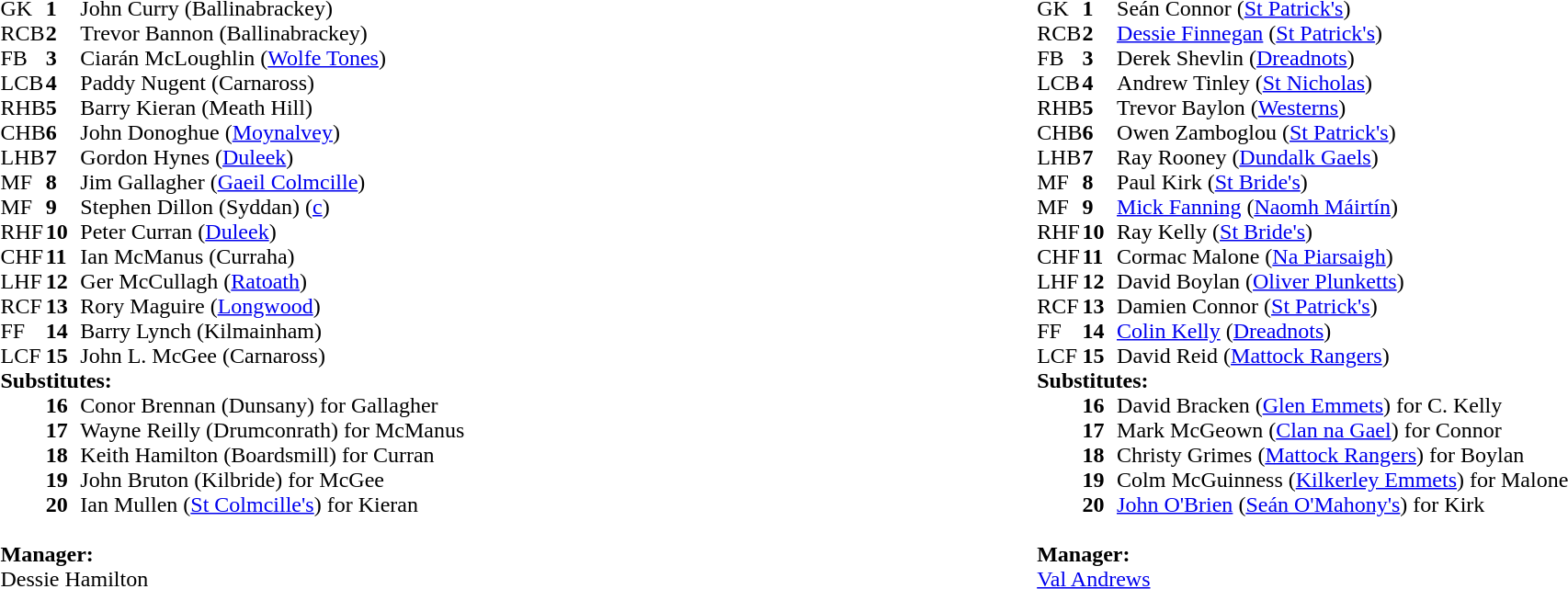<table style="width:100%;">
<tr>
<td style="vertical-align:top; width:50%"><br><table cellspacing="0" cellpadding="0">
<tr>
<th width="25"></th>
<th width="25"></th>
</tr>
<tr>
<td>GK</td>
<td><strong>1</strong></td>
<td>John Curry (Ballinabrackey)</td>
</tr>
<tr>
<td>RCB</td>
<td><strong>2</strong></td>
<td>Trevor Bannon (Ballinabrackey)</td>
</tr>
<tr>
<td>FB</td>
<td><strong>3</strong></td>
<td>Ciarán McLoughlin (<a href='#'>Wolfe Tones</a>)</td>
</tr>
<tr>
<td>LCB</td>
<td><strong>4</strong></td>
<td>Paddy Nugent (Carnaross)</td>
</tr>
<tr>
<td>RHB</td>
<td><strong>5</strong></td>
<td>Barry Kieran (Meath Hill)</td>
</tr>
<tr>
<td>CHB</td>
<td><strong>6</strong></td>
<td>John Donoghue (<a href='#'>Moynalvey</a>)</td>
</tr>
<tr>
<td>LHB</td>
<td><strong>7</strong></td>
<td>Gordon Hynes (<a href='#'>Duleek</a>)</td>
</tr>
<tr>
<td>MF</td>
<td><strong>8</strong></td>
<td>Jim Gallagher (<a href='#'>Gaeil Colmcille</a>)</td>
</tr>
<tr>
<td>MF</td>
<td><strong>9</strong></td>
<td>Stephen Dillon (Syddan) (<a href='#'>c</a>)</td>
</tr>
<tr>
<td>RHF</td>
<td><strong>10</strong></td>
<td>Peter Curran (<a href='#'>Duleek</a>)</td>
</tr>
<tr>
<td>CHF</td>
<td><strong>11</strong></td>
<td>Ian McManus (Curraha)</td>
</tr>
<tr>
<td>LHF</td>
<td><strong>12</strong></td>
<td>Ger McCullagh (<a href='#'>Ratoath</a>)</td>
</tr>
<tr>
<td>RCF</td>
<td><strong>13</strong></td>
<td>Rory Maguire (<a href='#'>Longwood</a>)</td>
</tr>
<tr>
<td>FF</td>
<td><strong>14</strong></td>
<td>Barry Lynch (Kilmainham)</td>
</tr>
<tr>
<td>LCF</td>
<td><strong>15</strong></td>
<td>John L. McGee (Carnaross)</td>
</tr>
<tr>
<td colspan=3><strong>Substitutes:</strong></td>
</tr>
<tr>
<td></td>
<td><strong>16</strong></td>
<td>Conor Brennan (Dunsany) for Gallagher</td>
</tr>
<tr>
<td></td>
<td><strong>17</strong></td>
<td>Wayne Reilly (Drumconrath) for McManus</td>
</tr>
<tr>
<td></td>
<td><strong>18</strong></td>
<td>Keith Hamilton (Boardsmill) for Curran</td>
</tr>
<tr>
<td></td>
<td><strong>19</strong></td>
<td>John Bruton (Kilbride) for McGee</td>
</tr>
<tr>
<td></td>
<td><strong>20</strong></td>
<td>Ian Mullen (<a href='#'>St Colmcille's</a>) for Kieran</td>
</tr>
<tr>
<td colspan=3><br><strong>Manager:</strong></td>
</tr>
<tr>
<td colspan="4">Dessie Hamilton</td>
</tr>
</table>
</td>
<td style="vertical-align:top; width:50%"><br><table cellspacing="0" cellpadding="0" style="margin:auto">
<tr>
<th width="25"></th>
<th width="25"></th>
</tr>
<tr>
<td>GK</td>
<td><strong>1</strong></td>
<td>Seán Connor (<a href='#'>St Patrick's</a>)</td>
</tr>
<tr>
<td>RCB</td>
<td><strong>2</strong></td>
<td><a href='#'>Dessie Finnegan</a> (<a href='#'>St Patrick's</a>)</td>
</tr>
<tr>
<td>FB</td>
<td><strong>3</strong></td>
<td>Derek Shevlin (<a href='#'>Dreadnots</a>)</td>
</tr>
<tr>
<td>LCB</td>
<td><strong>4</strong></td>
<td>Andrew Tinley (<a href='#'>St Nicholas</a>)</td>
</tr>
<tr>
<td>RHB</td>
<td><strong>5</strong></td>
<td>Trevor Baylon (<a href='#'>Westerns</a>)</td>
</tr>
<tr>
<td>CHB</td>
<td><strong>6</strong></td>
<td>Owen Zamboglou (<a href='#'>St Patrick's</a>)</td>
</tr>
<tr>
<td>LHB</td>
<td><strong>7</strong></td>
<td>Ray Rooney (<a href='#'>Dundalk Gaels</a>)</td>
</tr>
<tr>
<td>MF</td>
<td><strong>8</strong></td>
<td>Paul Kirk (<a href='#'>St Bride's</a>)</td>
</tr>
<tr>
<td>MF</td>
<td><strong>9</strong></td>
<td><a href='#'>Mick Fanning</a> (<a href='#'>Naomh Máirtín</a>)</td>
</tr>
<tr>
<td>RHF</td>
<td><strong>10</strong></td>
<td>Ray Kelly (<a href='#'>St Bride's</a>)</td>
</tr>
<tr>
<td>CHF</td>
<td><strong>11</strong></td>
<td>Cormac Malone (<a href='#'>Na Piarsaigh</a>)</td>
</tr>
<tr>
<td>LHF</td>
<td><strong>12</strong></td>
<td>David Boylan (<a href='#'>Oliver Plunketts</a>)</td>
</tr>
<tr>
<td>RCF</td>
<td><strong>13</strong></td>
<td>Damien Connor (<a href='#'>St Patrick's</a>)</td>
</tr>
<tr>
<td>FF</td>
<td><strong>14</strong></td>
<td><a href='#'>Colin Kelly</a> (<a href='#'>Dreadnots</a>)</td>
</tr>
<tr>
<td>LCF</td>
<td><strong>15</strong></td>
<td>David Reid (<a href='#'>Mattock Rangers</a>)</td>
</tr>
<tr>
<td colspan=3><strong>Substitutes:</strong></td>
</tr>
<tr>
<td></td>
<td><strong>16</strong></td>
<td>David Bracken (<a href='#'>Glen Emmets</a>) for C. Kelly</td>
</tr>
<tr>
<td></td>
<td><strong>17</strong></td>
<td>Mark McGeown (<a href='#'>Clan na Gael</a>) for Connor</td>
</tr>
<tr>
<td></td>
<td><strong>18</strong></td>
<td>Christy Grimes (<a href='#'>Mattock Rangers</a>) for Boylan</td>
</tr>
<tr>
<td></td>
<td><strong>19</strong></td>
<td>Colm McGuinness (<a href='#'>Kilkerley Emmets</a>) for Malone</td>
</tr>
<tr>
<td></td>
<td><strong>20</strong></td>
<td><a href='#'>John O'Brien</a> (<a href='#'>Seán O'Mahony's</a>) for Kirk</td>
</tr>
<tr>
<td colspan=3><br><strong>Manager:</strong></td>
</tr>
<tr>
<td colspan="4"><a href='#'>Val Andrews</a></td>
</tr>
</table>
</td>
</tr>
</table>
